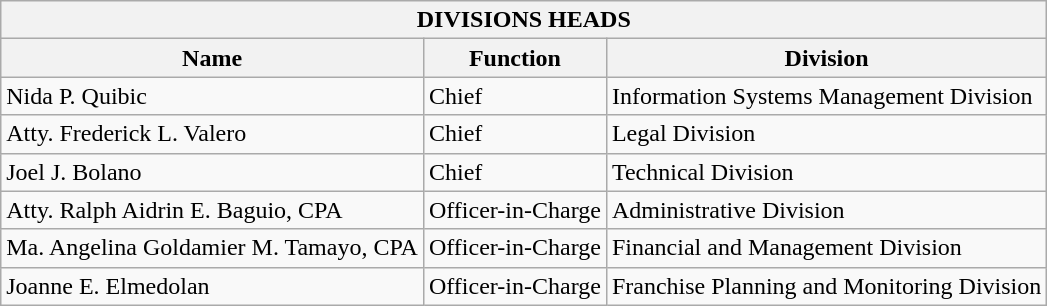<table class="wikitable">
<tr>
<th colspan="3">DIVISIONS HEADS</th>
</tr>
<tr>
<th>Name</th>
<th>Function</th>
<th>Division</th>
</tr>
<tr>
<td>Nida P. Quibic</td>
<td>Chief</td>
<td>Information Systems Management Division</td>
</tr>
<tr>
<td>Atty. Frederick L. Valero</td>
<td>Chief</td>
<td>Legal Division</td>
</tr>
<tr>
<td>Joel J. Bolano</td>
<td>Chief</td>
<td>Technical Division</td>
</tr>
<tr>
<td>Atty. Ralph Aidrin E. Baguio, CPA</td>
<td>Officer-in-Charge</td>
<td>Administrative Division</td>
</tr>
<tr>
<td>Ma. Angelina Goldamier M. Tamayo, CPA</td>
<td>Officer-in-Charge</td>
<td>Financial and Management Division</td>
</tr>
<tr>
<td>Joanne E. Elmedolan</td>
<td>Officer-in-Charge</td>
<td>Franchise Planning and Monitoring Division</td>
</tr>
</table>
